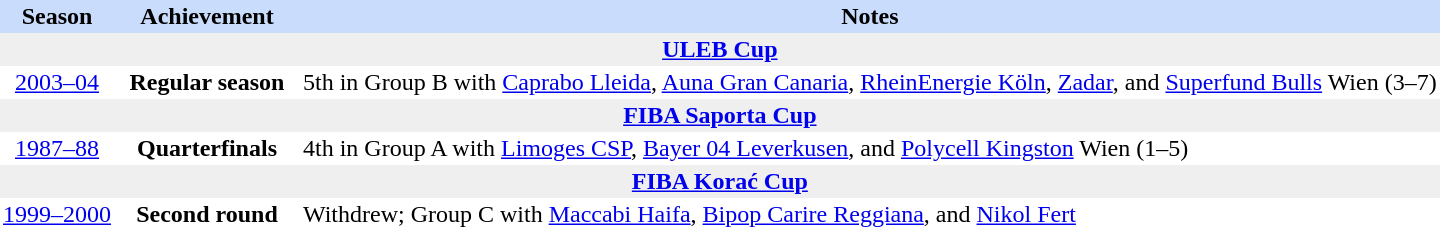<table class="toccolours" border="0" cellpadding="2" cellspacing="0" align="left" style="margin:0.5em;">
<tr bgcolor=#CADCFB>
<th>Season</th>
<th style="width:120px;">Achievement</th>
<th>Notes</th>
</tr>
<tr>
<th colspan="4" bgcolor=#EFEFEF><a href='#'>ULEB Cup</a></th>
</tr>
<tr>
<td align="center"><a href='#'>2003–04</a></td>
<td align="center"><strong>Regular season</strong></td>
<td align="left">5th in Group B with <a href='#'>Caprabo Lleida</a>, <a href='#'>Auna Gran Canaria</a>, <a href='#'>RheinEnergie Köln</a>, <a href='#'>Zadar</a>, and <a href='#'>Superfund Bulls</a> Wien (3–7)</td>
</tr>
<tr>
<th colspan="4" bgcolor=#EFEFEF><a href='#'>FIBA Saporta Cup</a></th>
</tr>
<tr>
<td align="center"><a href='#'>1987–88</a></td>
<td align="center"><strong>Quarterfinals</strong></td>
<td align="left">4th in Group A with <a href='#'>Limoges CSP</a>, <a href='#'>Bayer 04 Leverkusen</a>, and <a href='#'>Polycell Kingston</a> Wien (1–5)</td>
</tr>
<tr>
<th colspan="4" bgcolor=#EFEFEF><a href='#'>FIBA Korać Cup</a></th>
</tr>
<tr>
<td align="center"><a href='#'>1999–2000</a></td>
<td align="center"><strong>Second round</strong></td>
<td align="left">Withdrew; Group C with <a href='#'>Maccabi Haifa</a>, <a href='#'>Bipop Carire Reggiana</a>, and <a href='#'>Nikol Fert</a></td>
</tr>
<tr>
</tr>
</table>
